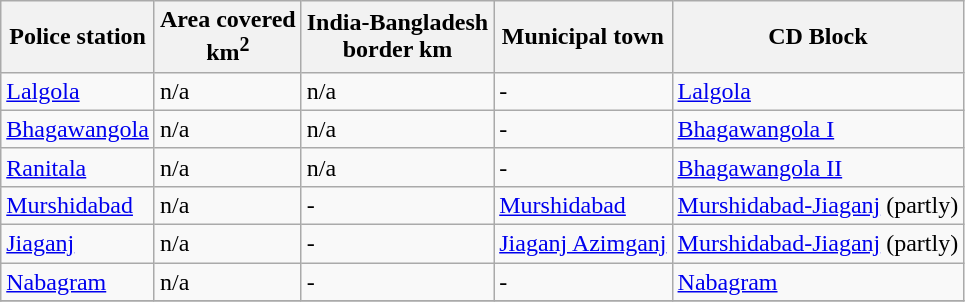<table class="wikitable sortable">
<tr>
<th>Police station</th>
<th>Area covered<br>km<sup>2</sup></th>
<th>India-Bangladesh<br> border km</th>
<th>Municipal town</th>
<th>CD Block</th>
</tr>
<tr>
<td><a href='#'>Lalgola</a></td>
<td>n/a</td>
<td>n/a</td>
<td>-</td>
<td><a href='#'>Lalgola</a></td>
</tr>
<tr>
<td><a href='#'>Bhagawangola</a></td>
<td>n/a</td>
<td>n/a</td>
<td>-</td>
<td><a href='#'>Bhagawangola I</a></td>
</tr>
<tr>
<td><a href='#'>Ranitala</a></td>
<td>n/a</td>
<td>n/a</td>
<td>-</td>
<td><a href='#'>Bhagawangola II</a></td>
</tr>
<tr>
<td><a href='#'>Murshidabad</a></td>
<td>n/a</td>
<td>-</td>
<td><a href='#'>Murshidabad</a></td>
<td><a href='#'>Murshidabad-Jiaganj</a> (partly)</td>
</tr>
<tr>
<td><a href='#'>Jiaganj</a></td>
<td>n/a</td>
<td>-</td>
<td><a href='#'>Jiaganj Azimganj</a></td>
<td><a href='#'>Murshidabad-Jiaganj</a> (partly)</td>
</tr>
<tr>
<td><a href='#'>Nabagram</a></td>
<td>n/a</td>
<td>-</td>
<td>-</td>
<td><a href='#'>Nabagram</a></td>
</tr>
<tr>
</tr>
</table>
